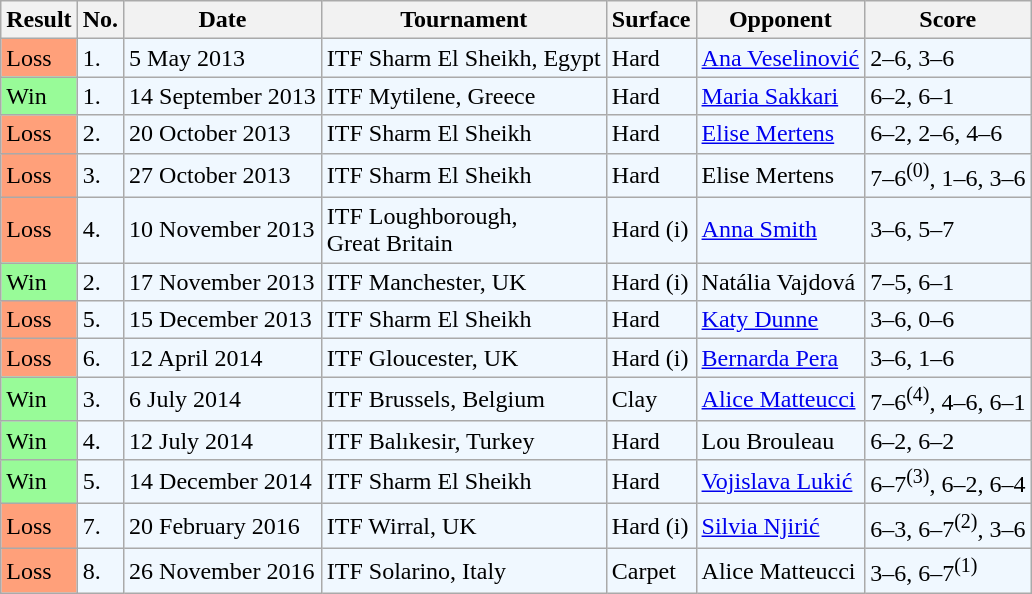<table class="sortable wikitable">
<tr>
<th>Result</th>
<th>No.</th>
<th>Date</th>
<th>Tournament</th>
<th>Surface</th>
<th>Opponent</th>
<th class="unsortable">Score</th>
</tr>
<tr style="background:#f0f8ff;">
<td style="background:#ffa07a;">Loss</td>
<td>1.</td>
<td>5 May 2013</td>
<td>ITF Sharm El Sheikh, Egypt</td>
<td>Hard</td>
<td> <a href='#'>Ana Veselinović</a></td>
<td>2–6, 3–6</td>
</tr>
<tr style="background:#f0f8ff;">
<td style="background:#98fb98;">Win</td>
<td>1.</td>
<td>14 September 2013</td>
<td>ITF Mytilene, Greece</td>
<td>Hard</td>
<td> <a href='#'>Maria Sakkari</a></td>
<td>6–2, 6–1</td>
</tr>
<tr style="background:#f0f8ff;">
<td style="background:#ffa07a;">Loss</td>
<td>2.</td>
<td>20 October 2013</td>
<td>ITF Sharm El Sheikh</td>
<td>Hard</td>
<td> <a href='#'>Elise Mertens</a></td>
<td>6–2, 2–6, 4–6</td>
</tr>
<tr style="background:#f0f8ff;">
<td style="background:#ffa07a;">Loss</td>
<td>3.</td>
<td>27 October 2013</td>
<td>ITF Sharm El Sheikh</td>
<td>Hard</td>
<td> Elise Mertens</td>
<td>7–6<sup>(0)</sup>, 1–6, 3–6</td>
</tr>
<tr style="background:#f0f8ff;">
<td style="background:#ffa07a;">Loss</td>
<td>4.</td>
<td>10 November 2013</td>
<td>ITF Loughborough, <br>Great Britain</td>
<td>Hard (i)</td>
<td> <a href='#'>Anna Smith</a></td>
<td>3–6, 5–7</td>
</tr>
<tr style="background:#f0f8ff;">
<td style="background:#98fb98;">Win</td>
<td>2.</td>
<td>17 November 2013</td>
<td>ITF Manchester, UK</td>
<td>Hard (i)</td>
<td> Natália Vajdová</td>
<td>7–5, 6–1</td>
</tr>
<tr style="background:#f0f8ff;">
<td style="background:#ffa07a;">Loss</td>
<td>5.</td>
<td>15 December 2013</td>
<td>ITF Sharm El Sheikh</td>
<td>Hard</td>
<td> <a href='#'>Katy Dunne</a></td>
<td>3–6, 0–6</td>
</tr>
<tr style="background:#f0f8ff;">
<td style="background:#ffa07a;">Loss</td>
<td>6.</td>
<td>12 April 2014</td>
<td>ITF Gloucester, UK</td>
<td>Hard (i)</td>
<td> <a href='#'>Bernarda Pera</a></td>
<td>3–6, 1–6</td>
</tr>
<tr style="background:#f0f8ff;">
<td style="background:#98fb98;">Win</td>
<td>3.</td>
<td>6 July 2014</td>
<td>ITF Brussels, Belgium</td>
<td>Clay</td>
<td> <a href='#'>Alice Matteucci</a></td>
<td>7–6<sup>(4)</sup>, 4–6, 6–1</td>
</tr>
<tr style="background:#f0f8ff;">
<td style="background:#98fb98;">Win</td>
<td>4.</td>
<td>12 July 2014</td>
<td>ITF Balıkesir, Turkey</td>
<td>Hard</td>
<td> Lou Brouleau</td>
<td>6–2, 6–2</td>
</tr>
<tr style="background:#f0f8ff;">
<td style="background:#98fb98;">Win</td>
<td>5.</td>
<td>14 December 2014</td>
<td>ITF Sharm El Sheikh</td>
<td>Hard</td>
<td> <a href='#'>Vojislava Lukić</a></td>
<td>6–7<sup>(3)</sup>, 6–2, 6–4</td>
</tr>
<tr style="background:#f0f8ff;">
<td style="background:#ffa07a;">Loss</td>
<td>7.</td>
<td>20 February 2016</td>
<td>ITF Wirral, UK</td>
<td>Hard (i)</td>
<td> <a href='#'>Silvia Njirić</a></td>
<td>6–3, 6–7<sup>(2)</sup>, 3–6</td>
</tr>
<tr style="background:#f0f8ff;">
<td style="background:#ffa07a;">Loss</td>
<td>8.</td>
<td>26 November 2016</td>
<td>ITF Solarino, Italy</td>
<td>Carpet</td>
<td> Alice Matteucci</td>
<td>3–6, 6–7<sup>(1)</sup></td>
</tr>
</table>
